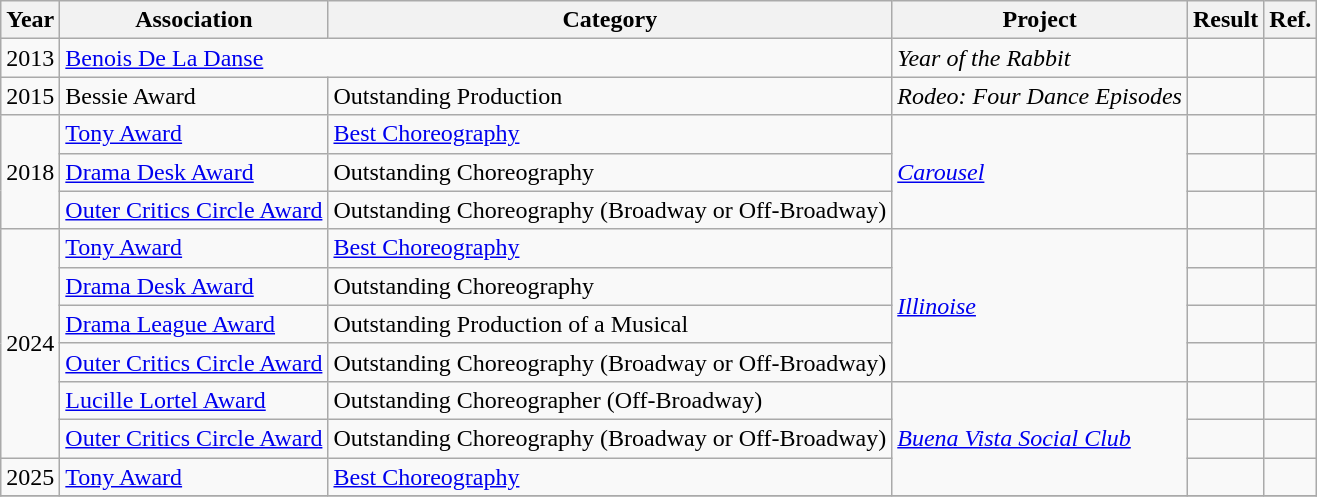<table class="wikitable sortable">
<tr>
<th>Year</th>
<th>Association</th>
<th>Category</th>
<th>Project</th>
<th>Result</th>
<th class=unsortable>Ref.</th>
</tr>
<tr>
<td>2013</td>
<td colspan=2><a href='#'>Benois De La Danse</a></td>
<td><em>Year of the Rabbit</em></td>
<td></td>
<td></td>
</tr>
<tr>
<td>2015</td>
<td>Bessie Award</td>
<td>Outstanding Production</td>
<td><em>Rodeo: Four Dance Episodes</em></td>
<td></td>
<td></td>
</tr>
<tr>
<td rowspan=3>2018</td>
<td><a href='#'>Tony Award</a></td>
<td><a href='#'>Best Choreography</a></td>
<td rowspan=3><em><a href='#'>Carousel</a></em></td>
<td></td>
<td></td>
</tr>
<tr>
<td><a href='#'>Drama Desk Award</a></td>
<td>Outstanding Choreography</td>
<td></td>
<td></td>
</tr>
<tr>
<td><a href='#'>Outer Critics Circle Award</a></td>
<td>Outstanding Choreography (Broadway or Off-Broadway)</td>
<td></td>
<td></td>
</tr>
<tr>
<td rowspan=6>2024</td>
<td><a href='#'>Tony Award</a></td>
<td><a href='#'>Best Choreography</a></td>
<td rowspan=4><em><a href='#'>Illinoise</a></em></td>
<td></td>
<td></td>
</tr>
<tr>
<td><a href='#'>Drama Desk Award</a></td>
<td>Outstanding Choreography</td>
<td></td>
<td></td>
</tr>
<tr>
<td><a href='#'>Drama League Award</a></td>
<td>Outstanding Production of a Musical</td>
<td></td>
<td></td>
</tr>
<tr>
<td><a href='#'>Outer Critics Circle Award</a></td>
<td>Outstanding Choreography (Broadway or Off-Broadway)</td>
<td></td>
<td></td>
</tr>
<tr>
<td><a href='#'>Lucille Lortel Award</a></td>
<td>Outstanding Choreographer (Off-Broadway)</td>
<td rowspan=3><em><a href='#'>Buena Vista Social Club</a></em></td>
<td></td>
<td></td>
</tr>
<tr>
<td><a href='#'>Outer Critics Circle Award</a></td>
<td>Outstanding Choreography (Broadway or Off-Broadway)</td>
<td></td>
<td></td>
</tr>
<tr>
<td>2025</td>
<td><a href='#'>Tony Award</a></td>
<td><a href='#'>Best Choreography</a></td>
<td></td>
<td></td>
</tr>
<tr>
</tr>
</table>
